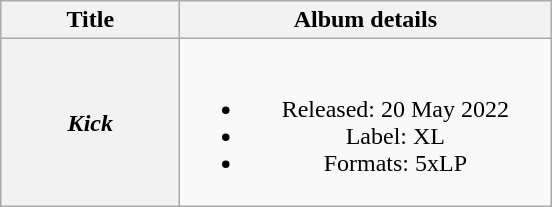<table class="wikitable plainrowheaders" style="text-align:center;">
<tr>
<th scope="col" rowspan="1" style="width:7em;">Title</th>
<th scope="col" rowspan="1" style="width:15em;">Album details</th>
</tr>
<tr>
<th scope="row"><em>Kick</em></th>
<td><br><ul><li>Released: 20 May 2022</li><li>Label: XL</li><li>Formats: 5xLP</li></ul></td>
</tr>
</table>
